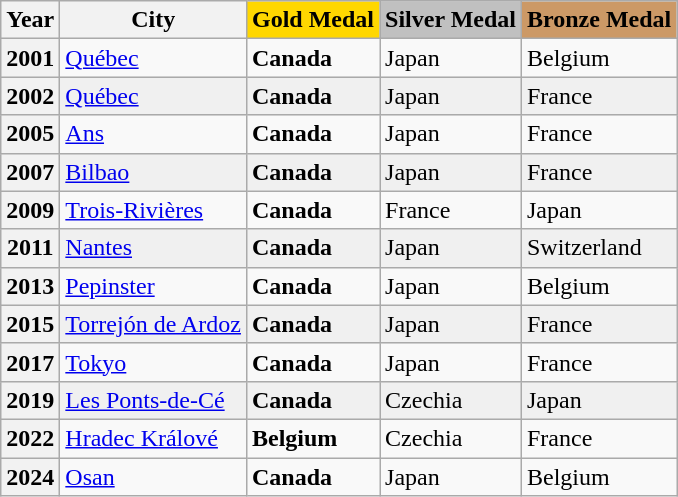<table class="wikitable">
<tr>
<th>Year</th>
<th>City</th>
<th style="background:gold; text-align:center";>Gold Medal</th>
<th style="background:silver">Silver Medal</th>
<th style="background:#cc9966">Bronze Medal</th>
</tr>
<tr>
<th>2001</th>
<td> <a href='#'>Québec</a></td>
<td><strong>Canada</strong></td>
<td>Japan</td>
<td>Belgium</td>
</tr>
<tr bgcolor=#f0f0f0>
<th>2002</th>
<td> <a href='#'>Québec</a></td>
<td><strong>Canada</strong></td>
<td>Japan</td>
<td>France</td>
</tr>
<tr>
<th>2005</th>
<td> <a href='#'>Ans</a></td>
<td><strong>Canada</strong></td>
<td>Japan</td>
<td>France</td>
</tr>
<tr bgcolor=#f0f0f0>
<th>2007</th>
<td> <a href='#'>Bilbao</a></td>
<td><strong>Canada</strong></td>
<td>Japan</td>
<td>France</td>
</tr>
<tr>
<th>2009</th>
<td> <a href='#'>Trois-Rivières</a></td>
<td><strong>Canada</strong></td>
<td>France</td>
<td>Japan</td>
</tr>
<tr bgcolor=#f0f0f0>
<th>2011</th>
<td> <a href='#'>Nantes</a></td>
<td><strong>Canada</strong></td>
<td>Japan</td>
<td>Switzerland</td>
</tr>
<tr>
<th>2013</th>
<td> <a href='#'>Pepinster</a></td>
<td><strong>Canada</strong></td>
<td>Japan</td>
<td>Belgium</td>
</tr>
<tr bgcolor=#f0f0f0>
<th>2015</th>
<td> <a href='#'>Torrejón de Ardoz</a></td>
<td><strong>Canada</strong></td>
<td>Japan</td>
<td>France</td>
</tr>
<tr>
<th>2017</th>
<td> <a href='#'>Tokyo</a></td>
<td><strong>Canada</strong></td>
<td>Japan</td>
<td>France</td>
</tr>
<tr bgcolor=#f0f0f0>
<th>2019</th>
<td> <a href='#'>Les Ponts-de-Cé</a></td>
<td><strong>Canada</strong></td>
<td>Czechia</td>
<td>Japan</td>
</tr>
<tr>
<th>2022</th>
<td> <a href='#'>Hradec Králové</a></td>
<td><strong>Belgium</strong></td>
<td>Czechia</td>
<td>France</td>
</tr>
<tr>
<th>2024</th>
<td> <a href='#'>Osan</a></td>
<td><strong>Canada</strong></td>
<td>Japan</td>
<td>Belgium</td>
</tr>
</table>
